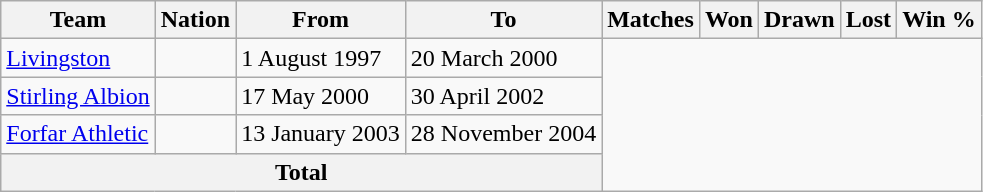<table class="wikitable" style="text-align: center">
<tr>
<th>Team</th>
<th>Nation</th>
<th>From</th>
<th class="unsortable">To</th>
<th>Matches</th>
<th>Won</th>
<th>Drawn</th>
<th>Lost</th>
<th>Win %</th>
</tr>
<tr>
<td align=left><a href='#'>Livingston</a></td>
<td></td>
<td align=left>1 August 1997</td>
<td align=left>20 March 2000<br></td>
</tr>
<tr>
<td align=left><a href='#'>Stirling Albion</a></td>
<td></td>
<td align=left>17 May 2000</td>
<td align=left>30 April 2002<br></td>
</tr>
<tr>
<td align=left><a href='#'>Forfar Athletic</a></td>
<td></td>
<td align=left>13 January 2003</td>
<td align=left>28 November 2004<br></td>
</tr>
<tr |->
<th colspan="4">Total<br></th>
</tr>
</table>
